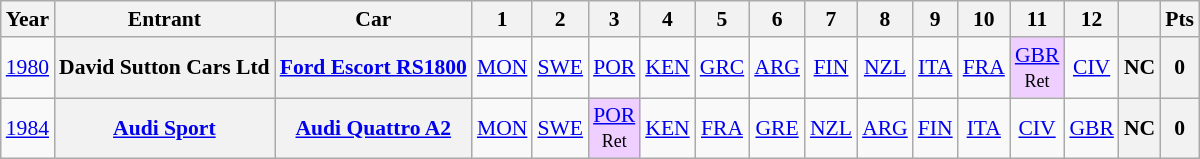<table class="wikitable" style="text-align:center; font-size:90%;">
<tr>
<th>Year</th>
<th>Entrant</th>
<th>Car</th>
<th>1</th>
<th>2</th>
<th>3</th>
<th>4</th>
<th>5</th>
<th>6</th>
<th>7</th>
<th>8</th>
<th>9</th>
<th>10</th>
<th>11</th>
<th>12</th>
<th></th>
<th>Pts</th>
</tr>
<tr>
<td><a href='#'>1980</a></td>
<th>David Sutton Cars Ltd</th>
<th><a href='#'>Ford Escort RS1800</a></th>
<td><a href='#'>MON</a></td>
<td><a href='#'>SWE</a></td>
<td><a href='#'>POR</a></td>
<td><a href='#'>KEN</a></td>
<td><a href='#'>GRC</a></td>
<td><a href='#'>ARG</a></td>
<td><a href='#'>FIN</a></td>
<td><a href='#'>NZL</a></td>
<td><a href='#'>ITA</a></td>
<td><a href='#'>FRA</a></td>
<td style="background:#EFCFFF;"><a href='#'>GBR</a><br><small>Ret</small></td>
<td><a href='#'>CIV</a></td>
<th>NC</th>
<th>0</th>
</tr>
<tr>
<td><a href='#'>1984</a></td>
<th><a href='#'>Audi Sport</a></th>
<th><a href='#'>Audi Quattro A2</a></th>
<td><a href='#'>MON</a></td>
<td><a href='#'>SWE</a></td>
<td style="background:#EFCFFF;"><a href='#'>POR</a><br><small>Ret</small></td>
<td><a href='#'>KEN</a></td>
<td><a href='#'>FRA</a></td>
<td><a href='#'>GRE</a></td>
<td><a href='#'>NZL</a></td>
<td><a href='#'>ARG</a></td>
<td><a href='#'>FIN</a></td>
<td><a href='#'>ITA</a></td>
<td><a href='#'>CIV</a></td>
<td><a href='#'>GBR</a></td>
<th>NC</th>
<th>0</th>
</tr>
</table>
